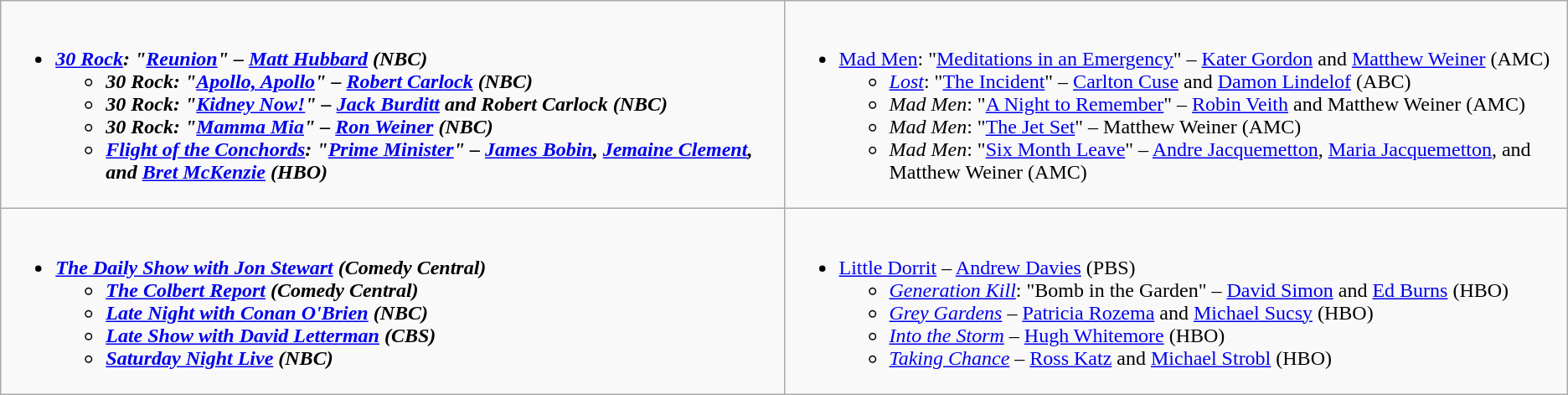<table class="wikitable">
<tr>
<td style="vertical-align:top;" width="50%"><br><ul><li><strong><em><a href='#'>30 Rock</a><em>: "<a href='#'>Reunion</a>" – <a href='#'>Matt Hubbard</a> (NBC)<strong><ul><li></em>30 Rock<em>: "<a href='#'>Apollo, Apollo</a>" – <a href='#'>Robert Carlock</a> (NBC)</li><li></em>30 Rock<em>: "<a href='#'>Kidney Now!</a>" – <a href='#'>Jack Burditt</a> and Robert Carlock (NBC)</li><li></em>30 Rock<em>: "<a href='#'>Mamma Mia</a>" – <a href='#'>Ron Weiner</a> (NBC)</li><li></em><a href='#'>Flight of the Conchords</a><em>: "<a href='#'>Prime Minister</a>" – <a href='#'>James Bobin</a>, <a href='#'>Jemaine Clement</a>, and <a href='#'>Bret McKenzie</a> (HBO)</li></ul></li></ul></td>
<td style="vertical-align:top;" width="50%"><br><ul><li></em></strong><a href='#'>Mad Men</a></em>: "<a href='#'>Meditations in an Emergency</a>" – <a href='#'>Kater Gordon</a> and <a href='#'>Matthew Weiner</a> (AMC)</strong><ul><li><em><a href='#'>Lost</a></em>: "<a href='#'>The Incident</a>" – <a href='#'>Carlton Cuse</a> and <a href='#'>Damon Lindelof</a> (ABC)</li><li><em>Mad Men</em>: "<a href='#'>A Night to Remember</a>" – <a href='#'>Robin Veith</a> and Matthew Weiner (AMC)</li><li><em>Mad Men</em>: "<a href='#'>The Jet Set</a>" – Matthew Weiner (AMC)</li><li><em>Mad Men</em>: "<a href='#'>Six Month Leave</a>" – <a href='#'>Andre Jacquemetton</a>, <a href='#'>Maria Jacquemetton</a>, and Matthew Weiner (AMC)</li></ul></li></ul></td>
</tr>
<tr>
<td style="vertical-align:top;" width="50%"><br><ul><li><strong><em><a href='#'>The Daily Show with Jon Stewart</a><em> (Comedy Central)<strong><ul><li></em><a href='#'>The Colbert Report</a><em> (Comedy Central)</li><li></em><a href='#'>Late Night with Conan O'Brien</a><em> (NBC)</li><li></em><a href='#'>Late Show with David Letterman</a><em> (CBS)</li><li></em><a href='#'>Saturday Night Live</a><em> (NBC)</li></ul></li></ul></td>
<td style="vertical-align:top;" width="50%"><br><ul><li></em></strong><a href='#'>Little Dorrit</a></em> – <a href='#'>Andrew Davies</a> (PBS)</strong><ul><li><em><a href='#'>Generation Kill</a></em>: "Bomb in the Garden" – <a href='#'>David Simon</a> and <a href='#'>Ed Burns</a> (HBO)</li><li><em><a href='#'>Grey Gardens</a></em> – <a href='#'>Patricia Rozema</a> and <a href='#'>Michael Sucsy</a> (HBO)</li><li><em><a href='#'>Into the Storm</a></em> – <a href='#'>Hugh Whitemore</a> (HBO)</li><li><em><a href='#'>Taking Chance</a></em> – <a href='#'>Ross Katz</a> and <a href='#'>Michael Strobl</a> (HBO)</li></ul></li></ul></td>
</tr>
</table>
